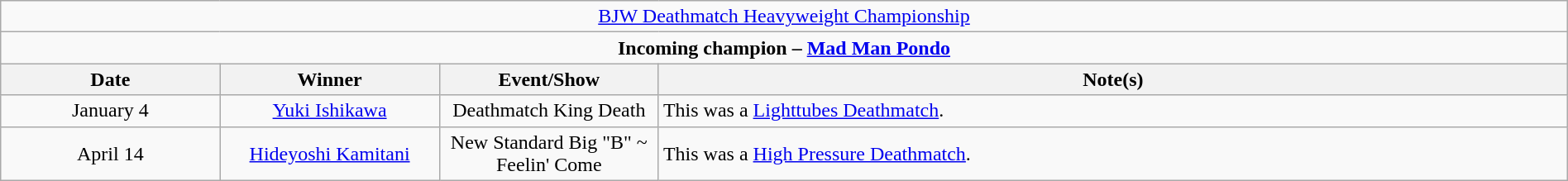<table class="wikitable" style="text-align:center; width:100%;">
<tr>
<td colspan="4" style="text-align: center;"><a href='#'>BJW Deathmatch Heavyweight Championship</a></td>
</tr>
<tr>
<td colspan="4" style="text-align: center;"><strong>Incoming champion – <a href='#'>Mad Man Pondo</a></strong></td>
</tr>
<tr>
<th width=14%>Date</th>
<th width=14%>Winner</th>
<th width=14%>Event/Show</th>
<th width=58%>Note(s)</th>
</tr>
<tr>
<td>January 4</td>
<td><a href='#'>Yuki Ishikawa</a></td>
<td>Deathmatch King Death</td>
<td align=left>This was a <a href='#'>Lighttubes Deathmatch</a>.</td>
</tr>
<tr>
<td>April 14</td>
<td><a href='#'>Hideyoshi Kamitani</a></td>
<td>New Standard Big "B" ~ Feelin' Come<br></td>
<td align=left>This was a <a href='#'>High Pressure Deathmatch</a>.</td>
</tr>
</table>
